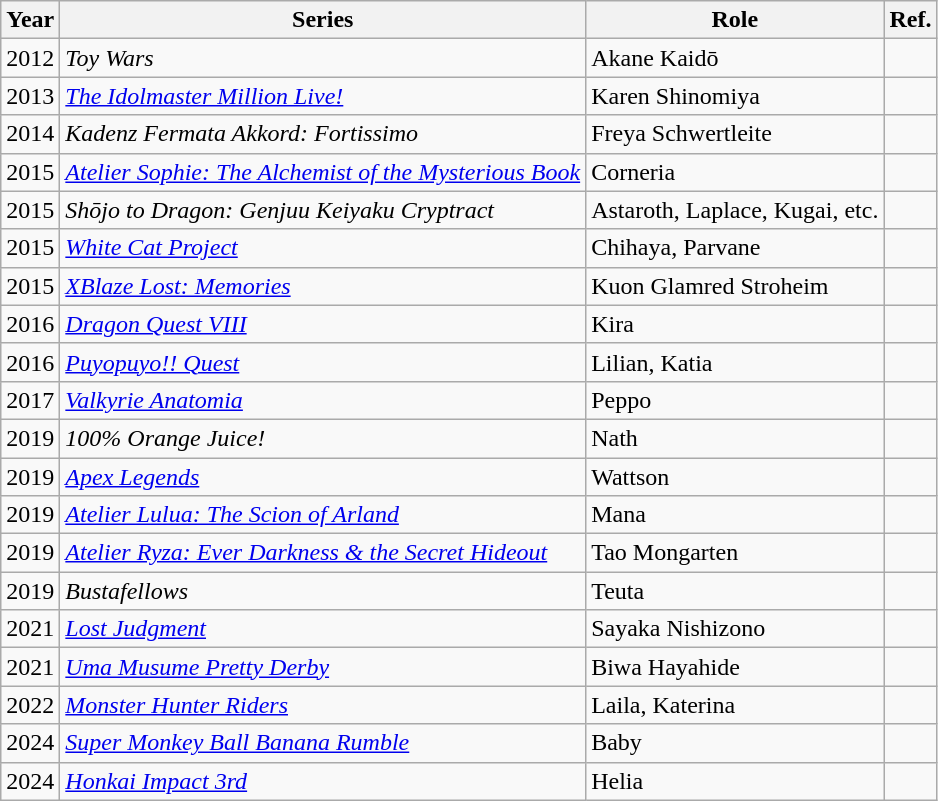<table class="wikitable sortable plainrowheaders">
<tr>
<th scope="col">Year</th>
<th scope="col">Series</th>
<th scope="col">Role</th>
<th scope="col" class="unsortable">Ref.</th>
</tr>
<tr>
<td>2012</td>
<td><em>Toy Wars</em></td>
<td>Akane Kaidō</td>
<td></td>
</tr>
<tr>
<td>2013</td>
<td><em><a href='#'>The Idolmaster Million Live!</a></em></td>
<td>Karen Shinomiya</td>
<td></td>
</tr>
<tr>
<td>2014</td>
<td><em>Kadenz Fermata Akkord: Fortissimo</em></td>
<td>Freya Schwertleite</td>
<td></td>
</tr>
<tr>
<td>2015</td>
<td><em><a href='#'>Atelier Sophie: The Alchemist of the Mysterious Book</a></em></td>
<td>Corneria</td>
<td></td>
</tr>
<tr>
<td>2015</td>
<td><em>Shōjo to Dragon: Genjuu Keiyaku Cryptract</em></td>
<td>Astaroth, Laplace, Kugai, etc.</td>
<td></td>
</tr>
<tr>
<td>2015</td>
<td><em><a href='#'>White Cat Project</a></em></td>
<td>Chihaya, Parvane</td>
<td></td>
</tr>
<tr>
<td>2015</td>
<td><em><a href='#'>XBlaze Lost: Memories</a></em></td>
<td>Kuon Glamred Stroheim</td>
<td></td>
</tr>
<tr>
<td>2016</td>
<td><em><a href='#'>Dragon Quest VIII</a></em></td>
<td>Kira</td>
<td></td>
</tr>
<tr>
<td>2016</td>
<td><em><a href='#'>Puyopuyo!! Quest</a></em></td>
<td>Lilian, Katia</td>
<td></td>
</tr>
<tr>
<td>2017</td>
<td><em><a href='#'>Valkyrie Anatomia</a></em></td>
<td>Peppo</td>
<td></td>
</tr>
<tr>
<td>2019</td>
<td><em>100% Orange Juice!</em></td>
<td>Nath</td>
<td></td>
</tr>
<tr>
<td>2019</td>
<td><em><a href='#'>Apex Legends</a></em></td>
<td>Wattson</td>
<td></td>
</tr>
<tr>
<td>2019</td>
<td><em><a href='#'>Atelier Lulua: The Scion of Arland</a></em></td>
<td>Mana</td>
<td></td>
</tr>
<tr>
<td>2019</td>
<td><em><a href='#'>Atelier Ryza: Ever Darkness & the Secret Hideout</a></em></td>
<td>Tao Mongarten</td>
<td></td>
</tr>
<tr>
<td>2019</td>
<td><em>Bustafellows</em></td>
<td>Teuta</td>
<td></td>
</tr>
<tr>
<td>2021</td>
<td><em><a href='#'>Lost Judgment</a></em></td>
<td>Sayaka Nishizono</td>
<td></td>
</tr>
<tr>
<td>2021</td>
<td><em><a href='#'>Uma Musume Pretty Derby</a></em></td>
<td>Biwa Hayahide</td>
<td></td>
</tr>
<tr>
<td>2022</td>
<td><em><a href='#'>Monster Hunter Riders</a></em></td>
<td>Laila, Katerina</td>
<td></td>
</tr>
<tr>
<td>2024</td>
<td><em><a href='#'>Super Monkey Ball Banana Rumble</a></em></td>
<td>Baby</td>
<td></td>
</tr>
<tr>
<td>2024</td>
<td><em><a href='#'>Honkai Impact 3rd</a></em></td>
<td>Helia</td>
<td></td>
</tr>
</table>
